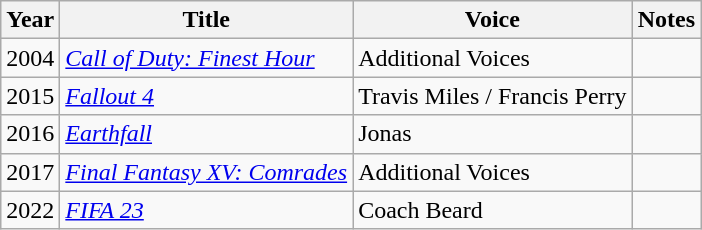<table class="wikitable">
<tr>
<th>Year</th>
<th>Title</th>
<th>Voice</th>
<th>Notes</th>
</tr>
<tr>
<td>2004</td>
<td><em><a href='#'>Call of Duty: Finest Hour</a></em></td>
<td>Additional Voices</td>
<td></td>
</tr>
<tr>
<td>2015</td>
<td><em><a href='#'>Fallout 4</a></em></td>
<td>Travis Miles / Francis Perry</td>
<td></td>
</tr>
<tr>
<td>2016</td>
<td><em><a href='#'>Earthfall</a></em></td>
<td>Jonas</td>
<td></td>
</tr>
<tr>
<td>2017</td>
<td><em><a href='#'>Final Fantasy XV: Comrades</a></em></td>
<td>Additional Voices</td>
<td></td>
</tr>
<tr>
<td>2022</td>
<td><em><a href='#'>FIFA 23</a></em></td>
<td>Coach Beard</td>
<td></td>
</tr>
</table>
